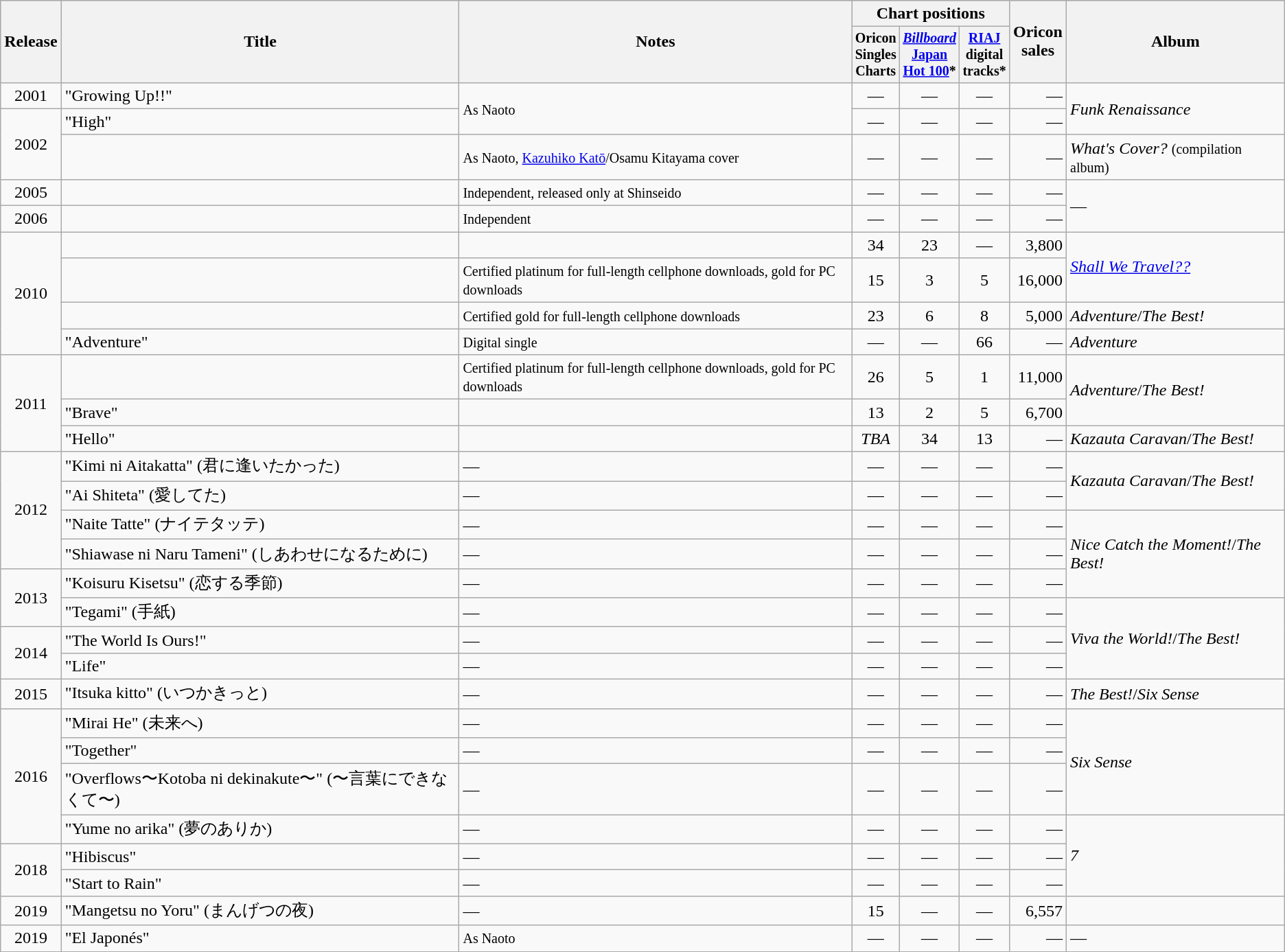<table class="wikitable" style="text-align:center">
<tr bgcolor="#CCCCCC">
<th rowspan="2">Release</th>
<th rowspan="2">Title</th>
<th rowspan="2">Notes</th>
<th colspan="3">Chart positions</th>
<th rowspan="2">Oricon<br>sales<br></th>
<th rowspan="2">Album</th>
</tr>
<tr style="font-size:smaller;">
<th width="35">Oricon Singles Charts<br></th>
<th width="35"><em><a href='#'>Billboard</a></em> <a href='#'>Japan Hot 100</a>*<br></th>
<th width="35"><a href='#'>RIAJ</a> digital tracks*<br></th>
</tr>
<tr>
<td rowspan="1">2001</td>
<td align="left">"Growing Up!!"</td>
<td align="left" rowspan="2"><small>As Naoto</small></td>
<td>—</td>
<td>—</td>
<td>—</td>
<td align="right">—</td>
<td align="left" rowspan="2"><em>Funk Renaissance</em></td>
</tr>
<tr>
<td rowspan="2">2002</td>
<td align="left">"High"</td>
<td>—</td>
<td>—</td>
<td>—</td>
<td align="right">—</td>
</tr>
<tr>
<td align="left"></td>
<td align="left" rowspan="1"><small>As Naoto, <a href='#'>Kazuhiko Katō</a>/Osamu Kitayama cover</small></td>
<td>—</td>
<td>—</td>
<td>—</td>
<td align="right">—</td>
<td align="left" rowspan="1"><em>What's Cover?</em> <small>(compilation album)</small></td>
</tr>
<tr>
<td rowspan="1">2005</td>
<td align="left"></td>
<td align="left"><small>Independent, released only at Shinseido</small></td>
<td>—</td>
<td>—</td>
<td>—</td>
<td align="right">—</td>
<td align="left" rowspan="2">—</td>
</tr>
<tr>
<td rowspan="1">2006</td>
<td align="left"></td>
<td align="left"><small>Independent</small></td>
<td>—</td>
<td>—</td>
<td>—</td>
<td align="right">—</td>
</tr>
<tr>
<td rowspan="4">2010</td>
<td align="left"></td>
<td align="left"></td>
<td>34</td>
<td>23</td>
<td>—</td>
<td align="right">3,800</td>
<td align="left" rowspan="2"><em><a href='#'>Shall We Travel??</a></em></td>
</tr>
<tr>
<td align="left"></td>
<td align="left"><small>Certified platinum for full-length cellphone downloads, gold for PC downloads</small></td>
<td>15</td>
<td>3</td>
<td>5</td>
<td align="right">16,000</td>
</tr>
<tr>
<td align="left"></td>
<td align="left"><small>Certified gold for full-length cellphone downloads</small></td>
<td>23</td>
<td>6</td>
<td>8</td>
<td align="right">5,000</td>
<td align="left"><em>Adventure</em>/<em>The Best!</em></td>
</tr>
<tr>
<td align="left">"Adventure"</td>
<td align="left"><small>Digital single</small></td>
<td>—</td>
<td>—</td>
<td>66</td>
<td align="right">—</td>
<td align="left"><em>Adventure</em></td>
</tr>
<tr>
<td rowspan="3">2011</td>
<td align="left"></td>
<td align="left"><small>Certified platinum for full-length cellphone downloads, gold for PC downloads</small></td>
<td>26</td>
<td>5</td>
<td>1</td>
<td align="right">11,000</td>
<td align="left" rowspan="2"><em>Adventure</em>/<em>The Best!</em></td>
</tr>
<tr>
<td align="left">"Brave"</td>
<td align="left"></td>
<td>13</td>
<td>2</td>
<td>5</td>
<td align="right">6,700</td>
</tr>
<tr>
<td align="left">"Hello"</td>
<td align="left"></td>
<td><em>TBA</em></td>
<td>34</td>
<td>13</td>
<td align="right">—</td>
<td align="left"><em>Kazauta Caravan</em>/<em>The Best!</em></td>
</tr>
<tr>
<td rowspan="4">2012</td>
<td align="left">"Kimi ni Aitakatta" (君に逢いたかった)</td>
<td align="left">—</td>
<td>—</td>
<td>—</td>
<td>—</td>
<td align="right">—</td>
<td align="left" rowspan="2"><em>Kazauta Caravan</em>/<em>The Best!</em></td>
</tr>
<tr>
<td align="left">"Ai Shiteta" (愛してた)</td>
<td align="left">—</td>
<td>—</td>
<td>—</td>
<td>—</td>
<td align="right">—</td>
</tr>
<tr>
<td align="left">"Naite Tatte" (ナイテタッテ)</td>
<td align="left">—</td>
<td>—</td>
<td>—</td>
<td>—</td>
<td align="right">—</td>
<td align="left" rowspan="3"><em>Nice Catch the Moment!</em>/<em>The Best!</em></td>
</tr>
<tr>
<td align="left">"Shiawase ni Naru Tameni" (しあわせになるために)</td>
<td align="left">—</td>
<td>—</td>
<td>—</td>
<td>—</td>
<td align="right">—</td>
</tr>
<tr>
<td rowspan="2">2013</td>
<td align="left">"Koisuru Kisetsu" (恋する季節)</td>
<td align="left">—</td>
<td>—</td>
<td>—</td>
<td>—</td>
<td align="right">—</td>
</tr>
<tr>
<td align="left">"Tegami" (手紙)</td>
<td align="left">—</td>
<td>—</td>
<td>—</td>
<td>—</td>
<td align="right">—</td>
<td align="left" rowspan="3"><em>Viva the World!</em>/<em>The Best!</em></td>
</tr>
<tr>
<td rowspan="2">2014</td>
<td align="left">"The World Is Ours!"</td>
<td align="left">—</td>
<td>—</td>
<td>—</td>
<td>—</td>
<td align="right">—</td>
</tr>
<tr>
<td align="left">"Life"</td>
<td align="left">—</td>
<td>—</td>
<td>—</td>
<td>—</td>
<td align="right">—</td>
</tr>
<tr>
<td>2015</td>
<td align="left">"Itsuka kitto" (いつかきっと)</td>
<td align="left">—</td>
<td>—</td>
<td>—</td>
<td>—</td>
<td align="right">—</td>
<td align="left"><em>The Best!</em>/<em>Six Sense</em></td>
</tr>
<tr>
<td rowspan="4">2016</td>
<td align="left">"Mirai He" (未来へ)</td>
<td align="left">—</td>
<td>—</td>
<td>—</td>
<td>—</td>
<td align="right">—</td>
<td align="left" rowspan="3"><em>Six Sense</em></td>
</tr>
<tr>
<td align="left">"Together"</td>
<td align="left">—</td>
<td>—</td>
<td>—</td>
<td>—</td>
<td align="right">—</td>
</tr>
<tr>
<td align="left">"Overflows〜Kotoba ni dekinakute〜" (〜言葉にできなくて〜)</td>
<td align="left">—</td>
<td>—</td>
<td>—</td>
<td>—</td>
<td align="right">—</td>
</tr>
<tr>
<td align="left">"Yume no arika" (夢のありか)</td>
<td align="left">—</td>
<td>—</td>
<td>—</td>
<td>—</td>
<td align="right">—</td>
<td align="left" rowspan="3"><em>7</em></td>
</tr>
<tr>
<td rowspan="2">2018</td>
<td align="left">"Hibiscus"</td>
<td align="left">—</td>
<td>—</td>
<td>—</td>
<td>—</td>
<td align="right">—</td>
</tr>
<tr>
<td align="left">"Start to Rain"</td>
<td align="left">—</td>
<td>—</td>
<td>—</td>
<td>—</td>
<td align="right">—</td>
</tr>
<tr>
<td>2019</td>
<td align="left">"Mangetsu no Yoru" (まんげつの夜)</td>
<td align="left">—</td>
<td>15</td>
<td>—</td>
<td>—</td>
<td align="right">6,557</td>
<td></td>
</tr>
<tr>
<td>2019</td>
<td align="left">"El Japonés"<br></td>
<td align="left"><small>As Naoto</small></td>
<td>—</td>
<td>—</td>
<td>—</td>
<td align="right">—</td>
<td align="left" rowspan="2">—</td>
</tr>
</table>
